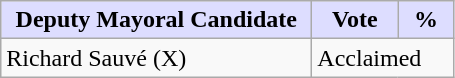<table class="wikitable">
<tr>
<th style="background:#ddf; width:200px;">Deputy Mayoral Candidate</th>
<th style="background:#ddf; width:50px;">Vote</th>
<th style="background:#ddf; width:30px;">%</th>
</tr>
<tr>
<td>Richard Sauvé (X)</td>
<td colspan="2">Acclaimed</td>
</tr>
</table>
